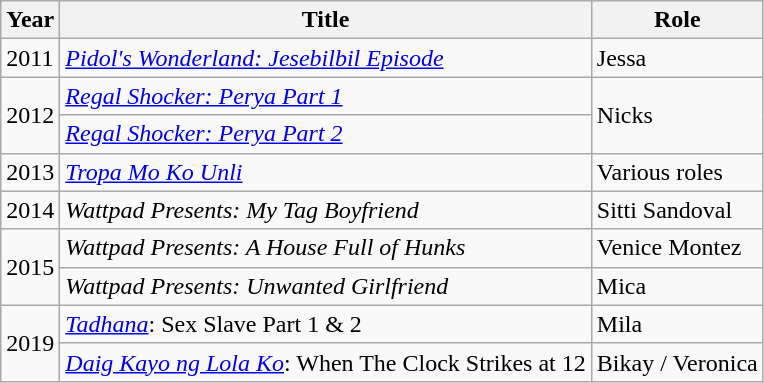<table class="wikitable sortable" background: #f9f9f9>
<tr>
<th>Year</th>
<th>Title</th>
<th>Role</th>
</tr>
<tr>
<td>2011</td>
<td><em><a href='#'>Pidol's Wonderland: Jesebilbil Episode</a></em></td>
<td>Jessa</td>
</tr>
<tr>
<td rowspan="2">2012</td>
<td><em><a href='#'>Regal Shocker: Perya Part 1</a></em></td>
<td rowspan="2">Nicks</td>
</tr>
<tr>
<td><em><a href='#'>Regal Shocker: Perya Part 2</a></em></td>
</tr>
<tr>
<td>2013</td>
<td><em><a href='#'>Tropa Mo Ko Unli</a></em></td>
<td>Various roles</td>
</tr>
<tr>
<td>2014</td>
<td><em>Wattpad Presents: My Tag Boyfriend</em></td>
<td>Sitti Sandoval</td>
</tr>
<tr>
<td rowspan="2">2015</td>
<td><em>Wattpad Presents: A House Full of Hunks</em></td>
<td>Venice Montez</td>
</tr>
<tr>
<td><em>Wattpad Presents: Unwanted Girlfriend</em></td>
<td>Mica</td>
</tr>
<tr>
<td rowspan="2">2019</td>
<td><em><a href='#'>Tadhana</a></em>: Sex Slave Part 1 & 2</td>
<td>Mila</td>
</tr>
<tr>
<td><em><a href='#'>Daig Kayo ng Lola Ko</a></em>: When The Clock Strikes at 12</td>
<td>Bikay / Veronica</td>
</tr>
</table>
